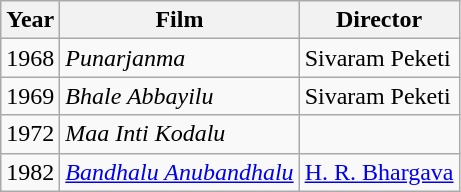<table class="wikitable sortable">
<tr>
<th>Year</th>
<th>Film</th>
<th>Director</th>
</tr>
<tr>
<td rowspan="1">1968</td>
<td><em>Punarjanma</em></td>
<td>Sivaram Peketi</td>
</tr>
<tr>
<td>1969</td>
<td><em>Bhale Abbayilu</em></td>
<td>Sivaram Peketi</td>
</tr>
<tr>
<td>1972</td>
<td><em>Maa Inti Kodalu</em></td>
<td></td>
</tr>
<tr>
<td>1982</td>
<td><em><a href='#'>Bandhalu Anubandhalu</a></em></td>
<td><a href='#'>H. R. Bhargava</a></td>
</tr>
</table>
